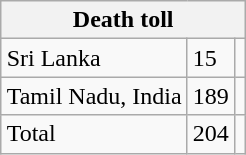<table class="wikitable" style="float:right; clear:right; margin-left:0.5em">
<tr>
<th colspan=3>Death toll</th>
</tr>
<tr>
<td>Sri Lanka</td>
<td>15</td>
<td></td>
</tr>
<tr>
<td>Tamil Nadu, India</td>
<td>189</td>
<td></td>
</tr>
<tr>
<td>Total</td>
<td>204</td>
<td></td>
</tr>
</table>
